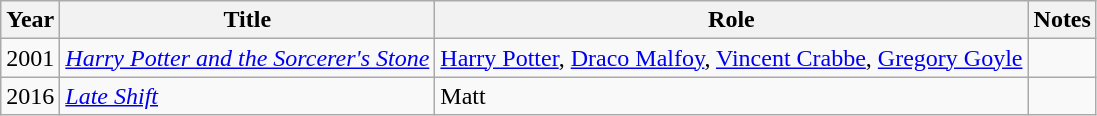<table class="wikitable unsortable">
<tr>
<th>Year</th>
<th>Title</th>
<th>Role</th>
<th class="unsortable">Notes</th>
</tr>
<tr>
<td>2001</td>
<td><em><a href='#'>Harry Potter and the Sorcerer's Stone</a></em></td>
<td><a href='#'>Harry Potter</a>, <a href='#'>Draco Malfoy</a>, <a href='#'>Vincent Crabbe</a>, <a href='#'>Gregory Goyle</a></td>
<td></td>
</tr>
<tr>
<td>2016</td>
<td><em><a href='#'>Late Shift</a></em></td>
<td>Matt</td>
<td></td>
</tr>
</table>
